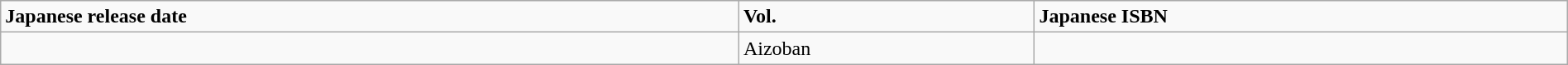<table class="wikitable" width="100%">
<tr>
<td><strong>Japanese release date</strong></td>
<td><strong>Vol.</strong></td>
<td><strong>Japanese ISBN</strong></td>
</tr>
<tr>
<td></td>
<td>Aizoban</td>
<td></td>
</tr>
</table>
